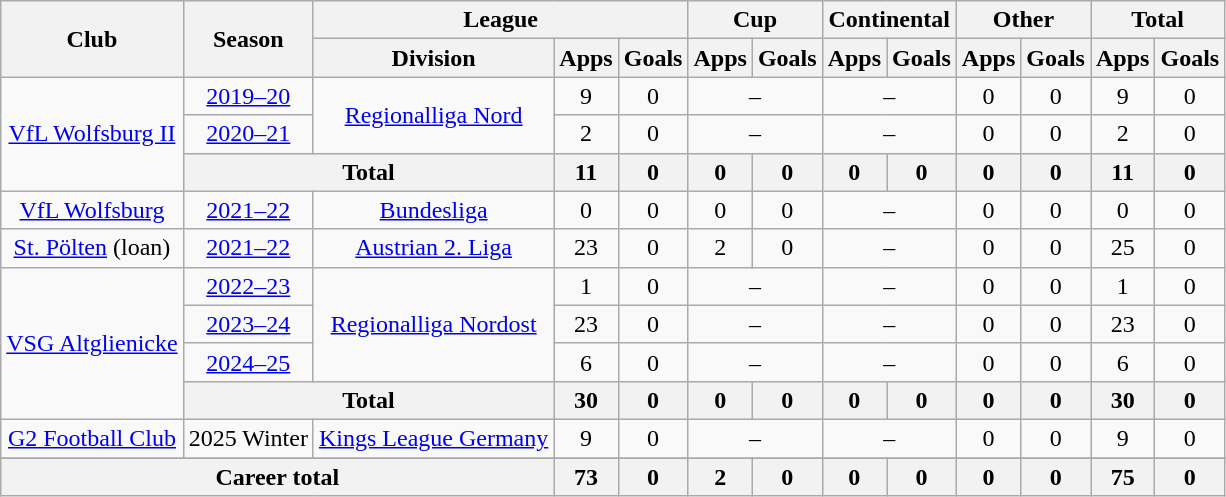<table class="wikitable" style="text-align:center">
<tr>
<th rowspan="2">Club</th>
<th rowspan="2">Season</th>
<th colspan="3">League</th>
<th colspan="2">Cup</th>
<th colspan="2">Continental</th>
<th colspan="2">Other</th>
<th colspan="2">Total</th>
</tr>
<tr>
<th>Division</th>
<th>Apps</th>
<th>Goals</th>
<th>Apps</th>
<th>Goals</th>
<th>Apps</th>
<th>Goals</th>
<th>Apps</th>
<th>Goals</th>
<th>Apps</th>
<th>Goals</th>
</tr>
<tr>
<td rowspan="3"><a href='#'>VfL Wolfsburg II</a></td>
<td><a href='#'>2019–20</a></td>
<td rowspan="2"><a href='#'>Regionalliga Nord</a></td>
<td>9</td>
<td>0</td>
<td colspan="2">–</td>
<td colspan="2">–</td>
<td>0</td>
<td>0</td>
<td>9</td>
<td>0</td>
</tr>
<tr>
<td><a href='#'>2020–21</a></td>
<td>2</td>
<td>0</td>
<td colspan="2">–</td>
<td colspan="2">–</td>
<td>0</td>
<td>0</td>
<td>2</td>
<td>0</td>
</tr>
<tr>
<th colspan="2">Total</th>
<th>11</th>
<th>0</th>
<th>0</th>
<th>0</th>
<th>0</th>
<th>0</th>
<th>0</th>
<th>0</th>
<th>11</th>
<th>0</th>
</tr>
<tr>
<td><a href='#'>VfL Wolfsburg</a></td>
<td><a href='#'>2021–22</a></td>
<td><a href='#'>Bundesliga</a></td>
<td>0</td>
<td>0</td>
<td>0</td>
<td>0</td>
<td colspan="2">–</td>
<td>0</td>
<td>0</td>
<td>0</td>
<td>0</td>
</tr>
<tr>
<td><a href='#'>St. Pölten</a> (loan)</td>
<td><a href='#'>2021–22</a></td>
<td><a href='#'>Austrian 2. Liga</a></td>
<td>23</td>
<td>0</td>
<td>2</td>
<td>0</td>
<td colspan="2">–</td>
<td>0</td>
<td>0</td>
<td>25</td>
<td>0</td>
</tr>
<tr>
<td rowspan="4"><a href='#'>VSG Altglienicke</a></td>
<td><a href='#'>2022–23</a></td>
<td rowspan="3"><a href='#'>Regionalliga Nordost</a></td>
<td>1</td>
<td>0</td>
<td colspan="2">–</td>
<td colspan="2">–</td>
<td>0</td>
<td>0</td>
<td>1</td>
<td>0</td>
</tr>
<tr>
<td><a href='#'>2023–24</a></td>
<td>23</td>
<td>0</td>
<td colspan="2">–</td>
<td colspan="2">–</td>
<td>0</td>
<td>0</td>
<td>23</td>
<td>0</td>
</tr>
<tr>
<td><a href='#'>2024–25</a></td>
<td>6</td>
<td>0</td>
<td colspan="2">–</td>
<td colspan="2">–</td>
<td>0</td>
<td>0</td>
<td>6</td>
<td>0</td>
</tr>
<tr>
<th colspan="2">Total</th>
<th>30</th>
<th>0</th>
<th>0</th>
<th>0</th>
<th>0</th>
<th>0</th>
<th>0</th>
<th>0</th>
<th>30</th>
<th>0</th>
</tr>
<tr>
<td><a href='#'>G2 Football Club</a></td>
<td>2025 Winter</td>
<td><a href='#'>Kings League Germany</a></td>
<td>9</td>
<td>0</td>
<td colspan="2">–</td>
<td colspan="2">–</td>
<td>0</td>
<td>0</td>
<td>9</td>
<td>0</td>
</tr>
<tr>
</tr>
<tr>
<th colspan="3">Career total</th>
<th>73</th>
<th>0</th>
<th>2</th>
<th>0</th>
<th>0</th>
<th>0</th>
<th>0</th>
<th>0</th>
<th>75</th>
<th>0</th>
</tr>
</table>
